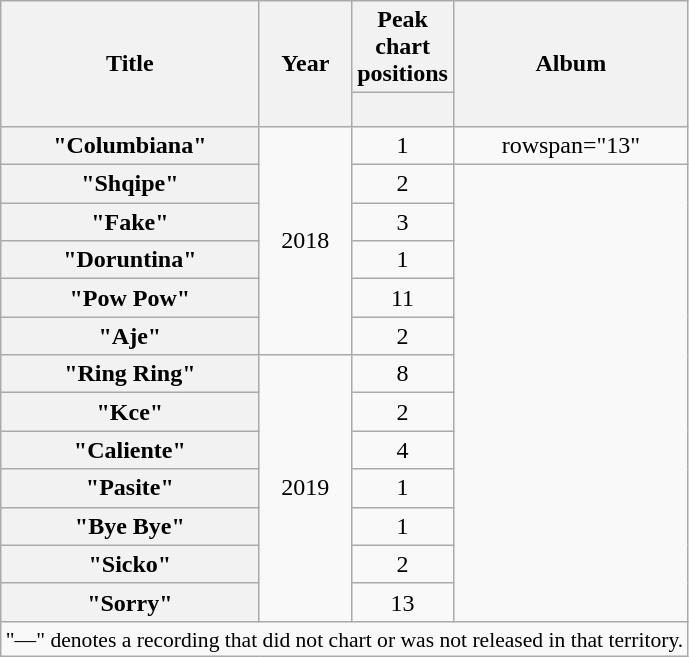<table class="wikitable plainrowheaders" style="text-align:center;">
<tr>
<th scope="col" rowspan="2">Title</th>
<th scope="col" rowspan="2">Year</th>
<th scope="col" colspan="1">Peak chart positions</th>
<th scope="col" rowspan="2">Album</th>
</tr>
<tr>
<th style="width:3em; font-size:85%;"><a href='#'></a><br></th>
</tr>
<tr>
<th scope="row">"Columbiana"<br></th>
<td rowspan="6">2018</td>
<td>1</td>
<td>rowspan="13" </td>
</tr>
<tr>
<th scope="row">"Shqipe"</th>
<td>2</td>
</tr>
<tr>
<th scope="row">"Fake"</th>
<td>3</td>
</tr>
<tr>
<th scope="row">"Doruntina"</th>
<td>1</td>
</tr>
<tr>
<th scope="row">"Pow Pow"</th>
<td>11</td>
</tr>
<tr>
<th scope="row">"Aje"<br></th>
<td>2</td>
</tr>
<tr>
<th scope="row">"Ring Ring"</th>
<td rowspan="7">2019</td>
<td>8</td>
</tr>
<tr>
<th scope="row">"Kce"</th>
<td>2</td>
</tr>
<tr>
<th scope="row">"Caliente"<br></th>
<td>4</td>
</tr>
<tr>
<th scope="row">"Pasite"<br></th>
<td>1</td>
</tr>
<tr>
<th scope="row">"Bye Bye"<br></th>
<td>1</td>
</tr>
<tr>
<th scope="row">"Sicko"</th>
<td>2</td>
</tr>
<tr>
<th scope="row">"Sorry"</th>
<td>13</td>
</tr>
<tr>
<td colspan="6" style="font-size:90%">"—" denotes a recording that did not chart or was not released in that territory.</td>
</tr>
</table>
